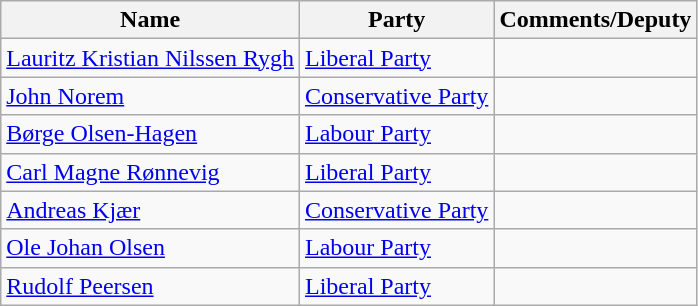<table class="wikitable">
<tr>
<th>Name</th>
<th>Party</th>
<th>Comments/Deputy</th>
</tr>
<tr>
<td><a href='#'>Lauritz Kristian Nilssen Rygh</a></td>
<td><a href='#'>Liberal Party</a></td>
<td></td>
</tr>
<tr>
<td><a href='#'>John Norem</a></td>
<td><a href='#'>Conservative Party</a></td>
<td></td>
</tr>
<tr>
<td><a href='#'>Børge Olsen-Hagen</a></td>
<td><a href='#'>Labour Party</a></td>
<td></td>
</tr>
<tr>
<td><a href='#'>Carl Magne Rønnevig</a></td>
<td><a href='#'>Liberal Party</a></td>
<td></td>
</tr>
<tr>
<td><a href='#'>Andreas Kjær</a></td>
<td><a href='#'>Conservative Party</a></td>
<td></td>
</tr>
<tr>
<td><a href='#'>Ole Johan Olsen</a></td>
<td><a href='#'>Labour Party</a></td>
<td></td>
</tr>
<tr>
<td><a href='#'>Rudolf Peersen</a></td>
<td><a href='#'>Liberal Party</a></td>
<td></td>
</tr>
</table>
